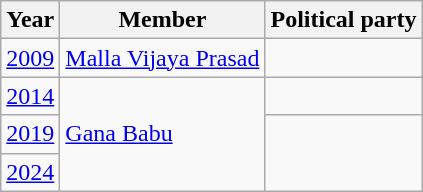<table class="wikitable sortable">
<tr>
<th>Year</th>
<th>Member</th>
<th colspan="2">Political party</th>
</tr>
<tr>
<td><a href='#'>2009</a></td>
<td><a href='#'>Malla Vijaya Prasad</a></td>
<td></td>
</tr>
<tr>
<td><a href='#'>2014</a></td>
<td rowspan="3"><a href='#'>Gana Babu</a></td>
<td></td>
</tr>
<tr>
<td><a href='#'>2019</a></td>
</tr>
<tr>
<td><a href='#'>2024</a></td>
</tr>
</table>
